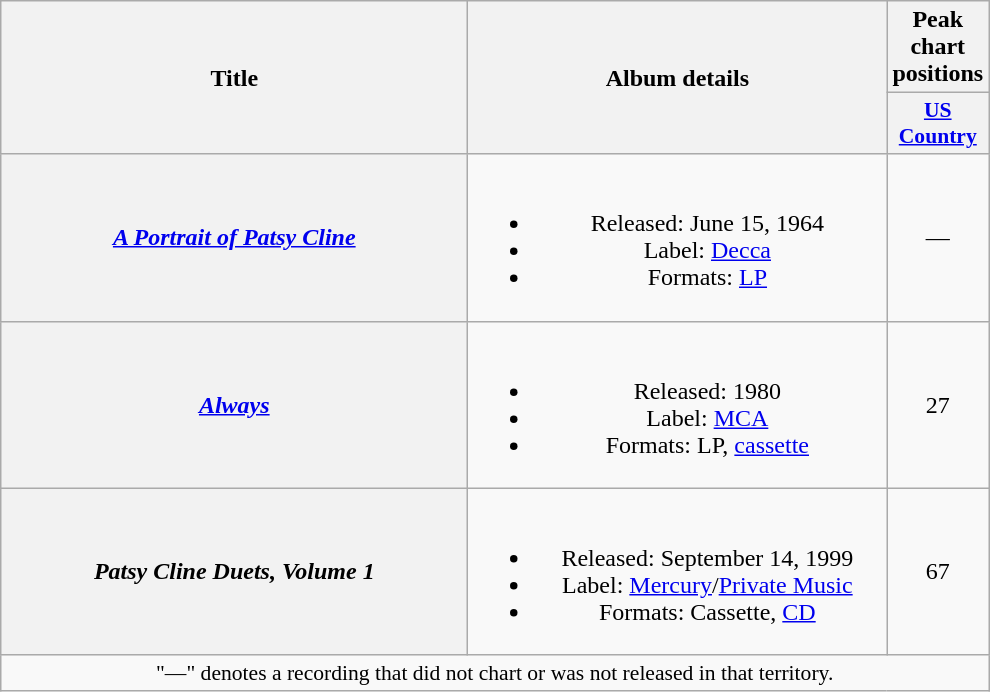<table class="wikitable plainrowheaders" style="text-align:center;" border="1">
<tr>
<th scope="col" rowspan="2" style="width:19em;">Title</th>
<th scope="col" rowspan="2" style="width:17em;">Album details</th>
<th scope="col" colspan="1">Peak<br>chart<br>positions</th>
</tr>
<tr>
<th scope="col" style="width:3em;font-size:90%;"><a href='#'>US<br>Country</a><br></th>
</tr>
<tr>
<th scope="row"><em><a href='#'>A Portrait of Patsy Cline</a></em></th>
<td><br><ul><li>Released: June 15, 1964</li><li>Label: <a href='#'>Decca</a></li><li>Formats: <a href='#'>LP</a></li></ul></td>
<td>—</td>
</tr>
<tr>
<th scope="row"><em><a href='#'>Always</a></em></th>
<td><br><ul><li>Released: 1980</li><li>Label: <a href='#'>MCA</a></li><li>Formats: LP, <a href='#'>cassette</a></li></ul></td>
<td>27</td>
</tr>
<tr>
<th scope="row"><em>Patsy Cline Duets, Volume 1</em></th>
<td><br><ul><li>Released: September 14, 1999</li><li>Label: <a href='#'>Mercury</a>/<a href='#'>Private Music</a></li><li>Formats: Cassette, <a href='#'>CD</a></li></ul></td>
<td>67</td>
</tr>
<tr>
<td colspan="3" style="font-size:90%">"—" denotes a recording that did not chart or was not released in that territory.</td>
</tr>
</table>
